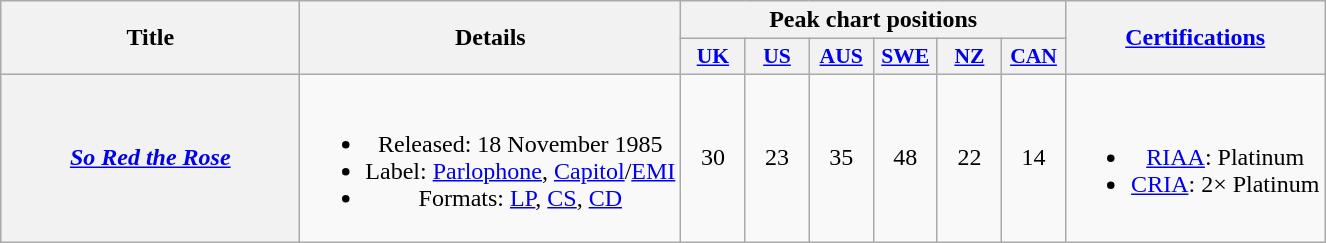<table class="wikitable plainrowheaders" style="text-align:center;">
<tr>
<th scope="col" rowspan="2" style="width:12em;">Title</th>
<th scope="col" rowspan="2">Details</th>
<th scope="col" colspan="6">Peak chart positions</th>
<th scope="col" rowspan="2"><a href='#'>Certifications</a></th>
</tr>
<tr>
<th scope="col" style="width:2.5em;font-size:90%;"><a href='#'>UK</a><br></th>
<th scope="col" style="width:2.5em;font-size:90%;"><a href='#'>US</a><br></th>
<th scope="col" style="width:2.5em;font-size:90%;"><a href='#'>AUS</a><br></th>
<th scope="col" style="width:2.5em;font-size:90%;"><a href='#'>SWE</a><br></th>
<th scope="col" style="width:2.5em;font-size:90%;"><a href='#'>NZ</a><br></th>
<th scope="col" style="width:2.5em;font-size:90%;"><a href='#'>CAN</a><br></th>
</tr>
<tr>
<th scope="row"><em><a href='#'>So Red the Rose</a></em></th>
<td><br><ul><li>Released: 18 November 1985</li><li>Label: <a href='#'>Parlophone</a>, <a href='#'>Capitol</a>/<a href='#'>EMI</a></li><li>Formats: <a href='#'>LP</a>, <a href='#'>CS</a>, <a href='#'>CD</a></li></ul></td>
<td>30</td>
<td>23</td>
<td>35</td>
<td>48</td>
<td>22</td>
<td>14</td>
<td><br><ul><li><a href='#'>RIAA</a>: Platinum</li><li><a href='#'>CRIA</a>: 2× Platinum</li></ul></td>
</tr>
</table>
